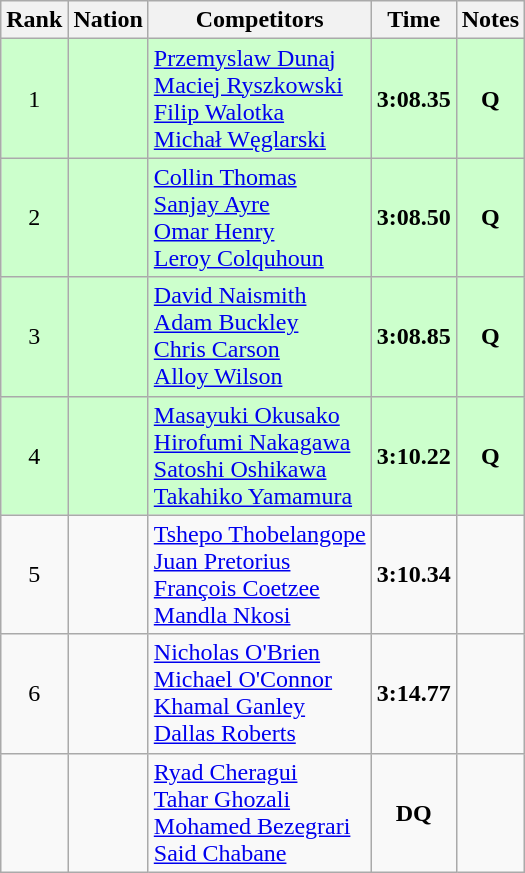<table class="wikitable sortable" style="text-align:center">
<tr>
<th>Rank</th>
<th>Nation</th>
<th>Competitors</th>
<th>Time</th>
<th>Notes</th>
</tr>
<tr bgcolor=ccffcc>
<td>1</td>
<td align=left></td>
<td align=left><a href='#'>Przemyslaw Dunaj</a><br><a href='#'>Maciej Ryszkowski</a><br><a href='#'>Filip Walotka</a><br><a href='#'>Michał Węglarski</a></td>
<td><strong>3:08.35</strong></td>
<td><strong>Q</strong></td>
</tr>
<tr bgcolor=ccffcc>
<td>2</td>
<td align=left></td>
<td align=left><a href='#'>Collin Thomas</a><br><a href='#'>Sanjay Ayre</a><br><a href='#'>Omar Henry</a><br><a href='#'>Leroy Colquhoun</a></td>
<td><strong>3:08.50</strong></td>
<td><strong>Q</strong></td>
</tr>
<tr bgcolor=ccffcc>
<td>3</td>
<td align=left></td>
<td align=left><a href='#'>David Naismith</a><br><a href='#'>Adam Buckley</a><br><a href='#'>Chris Carson</a><br><a href='#'>Alloy Wilson</a></td>
<td><strong>3:08.85</strong></td>
<td><strong>Q</strong></td>
</tr>
<tr bgcolor=ccffcc>
<td>4</td>
<td align=left></td>
<td align=left><a href='#'>Masayuki Okusako</a><br><a href='#'>Hirofumi Nakagawa</a><br><a href='#'>Satoshi Oshikawa</a><br><a href='#'>Takahiko Yamamura</a></td>
<td><strong>3:10.22</strong></td>
<td><strong>Q</strong></td>
</tr>
<tr>
<td>5</td>
<td align=left></td>
<td align=left><a href='#'>Tshepo Thobelangope</a><br><a href='#'>Juan Pretorius</a><br><a href='#'>François Coetzee</a><br><a href='#'>Mandla Nkosi</a></td>
<td><strong>3:10.34</strong></td>
<td></td>
</tr>
<tr>
<td>6</td>
<td align=left></td>
<td align=left><a href='#'>Nicholas O'Brien</a><br><a href='#'>Michael O'Connor</a><br><a href='#'>Khamal Ganley</a><br><a href='#'>Dallas Roberts</a></td>
<td><strong>3:14.77</strong></td>
<td></td>
</tr>
<tr>
<td></td>
<td align=left></td>
<td align=left><a href='#'>Ryad Cheragui</a><br><a href='#'>Tahar Ghozali</a><br><a href='#'>Mohamed Bezegrari</a><br><a href='#'>Said Chabane</a></td>
<td><strong>DQ</strong></td>
<td></td>
</tr>
</table>
